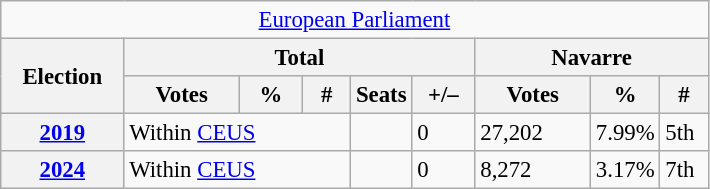<table class="wikitable" style="font-size:95%; text-align:left;">
<tr>
<td colspan="9" align="center"><a href='#'>European Parliament</a></td>
</tr>
<tr>
<th rowspan="2" width="75">Election</th>
<th colspan="5">Total</th>
<th colspan="3">Navarre</th>
</tr>
<tr>
<th width="70">Votes</th>
<th width="35">%</th>
<th width="25">#</th>
<th>Seats</th>
<th width="35">+/–</th>
<th width="70">Votes</th>
<th width="35">%</th>
<th width="25">#</th>
</tr>
<tr>
<th><a href='#'>2019</a></th>
<td colspan="3">Within <a href='#'>CEUS</a></td>
<td></td>
<td>0</td>
<td>27,202</td>
<td>7.99%</td>
<td>5th</td>
</tr>
<tr>
<th><a href='#'>2024</a></th>
<td colspan="3">Within <a href='#'>CEUS</a></td>
<td></td>
<td>0</td>
<td>8,272</td>
<td>3.17%</td>
<td>7th</td>
</tr>
</table>
